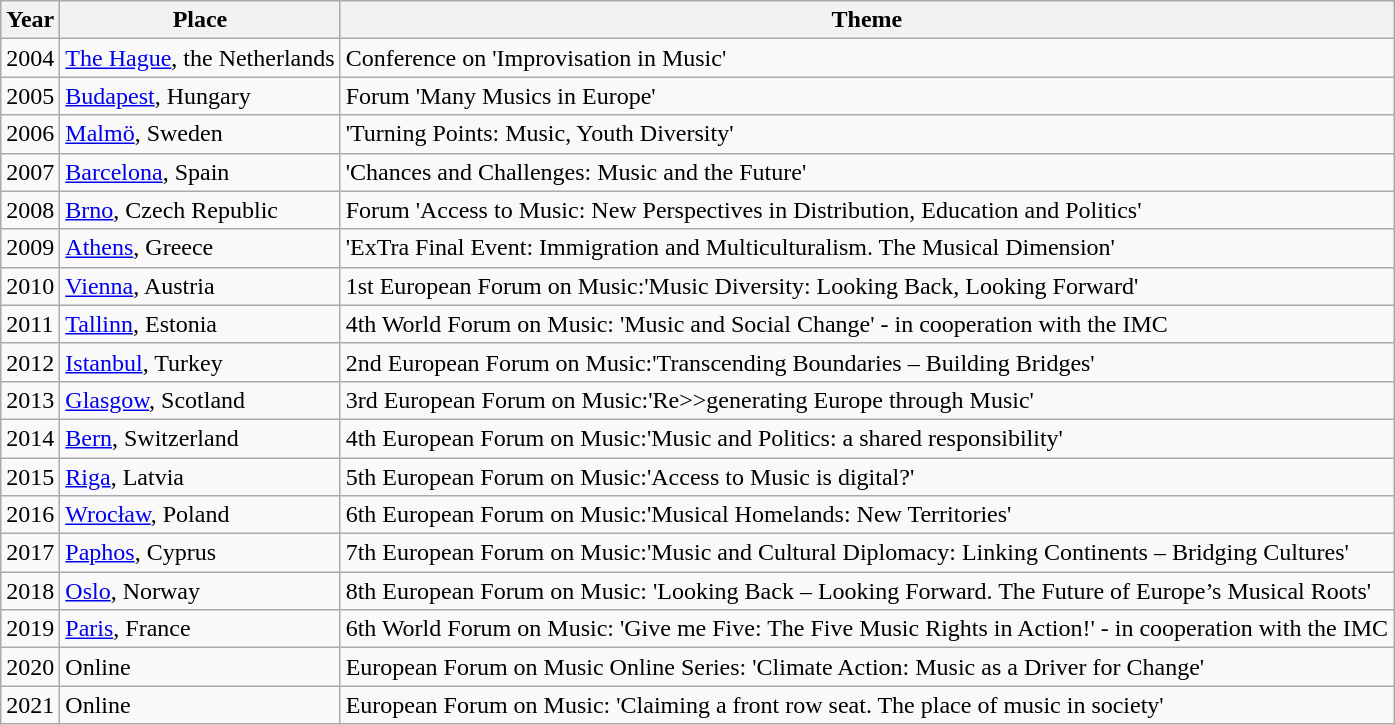<table class="wikitable">
<tr>
<th>Year</th>
<th>Place</th>
<th>Theme</th>
</tr>
<tr>
<td>2004</td>
<td><a href='#'>The Hague</a>, the Netherlands</td>
<td>Conference on 'Improvisation in Music'</td>
</tr>
<tr>
<td>2005</td>
<td><a href='#'>Budapest</a>, Hungary</td>
<td>Forum 'Many Musics in Europe'</td>
</tr>
<tr>
<td>2006</td>
<td><a href='#'>Malmö</a>, Sweden</td>
<td>'Turning Points: Music, Youth Diversity'</td>
</tr>
<tr>
<td>2007</td>
<td><a href='#'>Barcelona</a>, Spain</td>
<td>'Chances and Challenges: Music and the Future'</td>
</tr>
<tr>
<td>2008</td>
<td><a href='#'>Brno</a>, Czech Republic</td>
<td>Forum 'Access to Music: New Perspectives in Distribution, Education and Politics'</td>
</tr>
<tr>
<td>2009</td>
<td><a href='#'>Athens</a>, Greece</td>
<td>'ExTra Final Event: Immigration and Multiculturalism. The Musical Dimension'</td>
</tr>
<tr>
<td>2010</td>
<td><a href='#'>Vienna</a>, Austria</td>
<td>1st European Forum on Music:'Music Diversity: Looking Back, Looking Forward'</td>
</tr>
<tr>
<td>2011</td>
<td><a href='#'>Tallinn</a>, Estonia</td>
<td>4th World Forum on Music: 'Music and Social Change' - in cooperation with the IMC</td>
</tr>
<tr>
<td>2012</td>
<td><a href='#'>Istanbul</a>, Turkey</td>
<td>2nd European Forum on Music:'Transcending Boundaries – Building Bridges'</td>
</tr>
<tr>
<td>2013</td>
<td><a href='#'>Glasgow</a>, Scotland</td>
<td>3rd European Forum on Music:'Re>>generating Europe through Music'</td>
</tr>
<tr>
<td>2014</td>
<td><a href='#'>Bern</a>, Switzerland</td>
<td>4th European Forum on Music:'Music and Politics: a shared responsibility'</td>
</tr>
<tr>
<td>2015</td>
<td><a href='#'>Riga</a>, Latvia</td>
<td>5th European Forum on Music:'Access to Music is digital?'</td>
</tr>
<tr>
<td>2016</td>
<td><a href='#'>Wrocław</a>, Poland</td>
<td>6th European Forum on Music:'Musical Homelands: New Territories'</td>
</tr>
<tr>
<td>2017</td>
<td><a href='#'>Paphos</a>, Cyprus</td>
<td>7th European Forum on Music:'Music and Cultural Diplomacy: Linking Continents – Bridging Cultures'</td>
</tr>
<tr>
<td>2018</td>
<td><a href='#'>Oslo</a>, Norway</td>
<td>8th European Forum on Music: 'Looking Back – Looking Forward. The Future of Europe’s Musical Roots'</td>
</tr>
<tr>
<td>2019</td>
<td><a href='#'>Paris</a>, France</td>
<td>6th World Forum on Music: 'Give me Five: The Five Music Rights in Action!' - in cooperation with the IMC</td>
</tr>
<tr>
<td>2020</td>
<td>Online</td>
<td>European Forum on Music Online Series: 'Climate Action: Music as a Driver for Change'</td>
</tr>
<tr>
<td>2021</td>
<td>Online</td>
<td>European Forum on Music: 'Claiming a front row seat. The place of music in society'</td>
</tr>
</table>
